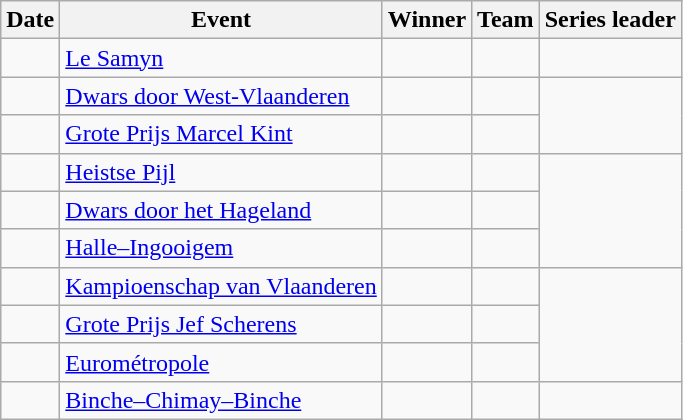<table class="wikitable sortable">
<tr>
<th>Date</th>
<th>Event</th>
<th>Winner</th>
<th>Team</th>
<th class="unsortable">Series leader</th>
</tr>
<tr>
<td></td>
<td><a href='#'>Le Samyn</a></td>
<td></td>
<td></td>
<td></td>
</tr>
<tr>
<td></td>
<td><a href='#'>Dwars door West-Vlaanderen</a></td>
<td></td>
<td></td>
<td rowspan=2></td>
</tr>
<tr>
<td></td>
<td><a href='#'>Grote Prijs Marcel Kint</a></td>
<td></td>
<td></td>
</tr>
<tr>
<td></td>
<td><a href='#'>Heistse Pijl</a></td>
<td></td>
<td></td>
<td rowspan=3></td>
</tr>
<tr>
<td></td>
<td><a href='#'>Dwars door het Hageland</a></td>
<td></td>
<td></td>
</tr>
<tr>
<td></td>
<td><a href='#'>Halle–Ingooigem</a></td>
<td></td>
<td></td>
</tr>
<tr>
<td></td>
<td><a href='#'>Kampioenschap van Vlaanderen</a></td>
<td></td>
<td></td>
<td rowspan=3></td>
</tr>
<tr>
<td></td>
<td><a href='#'>Grote Prijs Jef Scherens</a></td>
<td></td>
<td></td>
</tr>
<tr>
<td></td>
<td><a href='#'>Eurométropole</a></td>
<td></td>
<td></td>
</tr>
<tr>
<td></td>
<td><a href='#'>Binche–Chimay–Binche</a></td>
<td></td>
<td></td>
<td></td>
</tr>
</table>
